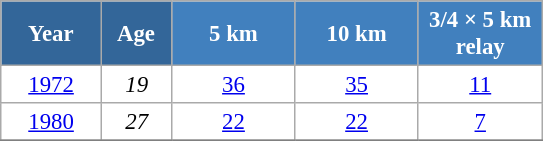<table class="wikitable" style="font-size:95%; text-align:center; border:grey solid 1px; border-collapse:collapse; background:#ffffff;">
<tr>
<th style="background-color:#369; color:white; width:60px;"> Year </th>
<th style="background-color:#369; color:white; width:40px;"> Age </th>
<th style="background-color:#4180be; color:white; width:75px;"> 5 km </th>
<th style="background-color:#4180be; color:white; width:75px;"> 10 km </th>
<th style="background-color:#4180be; color:white; width:75px;"> 3/4 × 5 km <br> relay </th>
</tr>
<tr>
<td><a href='#'>1972</a></td>
<td><em>19</em></td>
<td><a href='#'>36</a></td>
<td><a href='#'>35</a></td>
<td><a href='#'>11</a></td>
</tr>
<tr>
<td><a href='#'>1980</a></td>
<td><em>27</em></td>
<td><a href='#'>22</a></td>
<td><a href='#'>22</a></td>
<td><a href='#'>7</a></td>
</tr>
<tr>
</tr>
</table>
